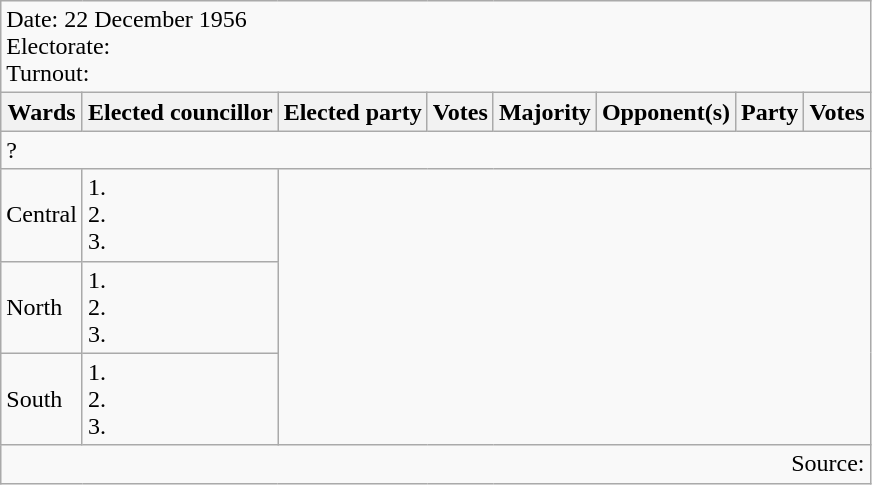<table class=wikitable>
<tr>
<td colspan=8>Date: 22 December 1956<br>Electorate: <br>Turnout:</td>
</tr>
<tr>
<th>Wards</th>
<th>Elected councillor</th>
<th>Elected party</th>
<th>Votes</th>
<th>Majority</th>
<th>Opponent(s)</th>
<th>Party</th>
<th>Votes</th>
</tr>
<tr>
<td colspan=8>? </td>
</tr>
<tr>
<td>Central</td>
<td>1.<br>2.<br>3.</td>
</tr>
<tr>
<td>North</td>
<td>1.<br>2.<br>3.</td>
</tr>
<tr>
<td>South</td>
<td>1.<br>2.<br>3.</td>
</tr>
<tr>
<td colspan=8 align=right>Source: </td>
</tr>
</table>
